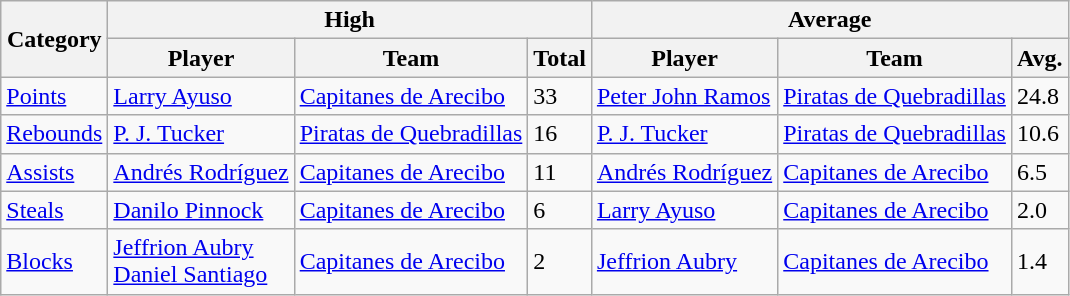<table class=wikitable style="text-align:left;">
<tr>
<th rowspan=2>Category</th>
<th colspan=3>High</th>
<th colspan=4>Average</th>
</tr>
<tr>
<th>Player</th>
<th>Team</th>
<th>Total</th>
<th>Player</th>
<th>Team</th>
<th>Avg.</th>
</tr>
<tr>
<td><a href='#'>Points</a></td>
<td><a href='#'>Larry Ayuso</a></td>
<td><a href='#'>Capitanes de Arecibo</a></td>
<td>33</td>
<td><a href='#'>Peter John Ramos</a></td>
<td><a href='#'>Piratas de Quebradillas</a></td>
<td>24.8</td>
</tr>
<tr>
<td><a href='#'>Rebounds</a></td>
<td><a href='#'>P. J. Tucker</a></td>
<td><a href='#'>Piratas de Quebradillas</a></td>
<td>16</td>
<td><a href='#'>P. J. Tucker</a></td>
<td><a href='#'>Piratas de Quebradillas</a></td>
<td>10.6</td>
</tr>
<tr>
<td><a href='#'>Assists</a></td>
<td><a href='#'>Andrés Rodríguez</a></td>
<td><a href='#'>Capitanes de Arecibo</a></td>
<td>11</td>
<td><a href='#'>Andrés Rodríguez</a></td>
<td><a href='#'>Capitanes de Arecibo</a></td>
<td>6.5</td>
</tr>
<tr>
<td><a href='#'>Steals</a></td>
<td><a href='#'>Danilo Pinnock</a></td>
<td><a href='#'>Capitanes de Arecibo</a></td>
<td>6</td>
<td><a href='#'>Larry Ayuso</a></td>
<td><a href='#'>Capitanes de Arecibo</a></td>
<td>2.0</td>
</tr>
<tr>
<td><a href='#'>Blocks</a></td>
<td><a href='#'>Jeffrion Aubry</a><br><a href='#'>Daniel Santiago</a></td>
<td><a href='#'>Capitanes de Arecibo</a></td>
<td>2</td>
<td><a href='#'>Jeffrion Aubry</a></td>
<td><a href='#'>Capitanes de Arecibo</a></td>
<td>1.4</td>
</tr>
</table>
